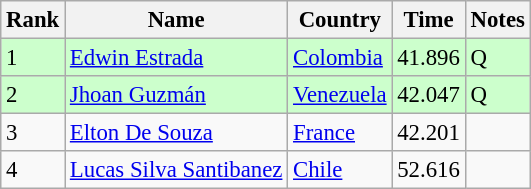<table class="wikitable" style="font-size:95%" style="text-align:center; width:35em;">
<tr>
<th>Rank</th>
<th>Name</th>
<th>Country</th>
<th>Time</th>
<th>Notes</th>
</tr>
<tr bgcolor=ccffcc>
<td>1</td>
<td align=left><a href='#'>Edwin Estrada</a></td>
<td align="left"> <a href='#'>Colombia</a></td>
<td>41.896</td>
<td>Q</td>
</tr>
<tr bgcolor=ccffcc>
<td>2</td>
<td align=left><a href='#'>Jhoan Guzmán</a></td>
<td align="left"> <a href='#'>Venezuela</a></td>
<td>42.047</td>
<td>Q</td>
</tr>
<tr>
<td>3</td>
<td align=left><a href='#'>Elton De Souza</a></td>
<td align="left"> <a href='#'>France</a></td>
<td>42.201</td>
<td></td>
</tr>
<tr>
<td>4</td>
<td align=left><a href='#'>Lucas Silva Santibanez</a></td>
<td align=left> <a href='#'>Chile</a></td>
<td>52.616</td>
<td></td>
</tr>
</table>
